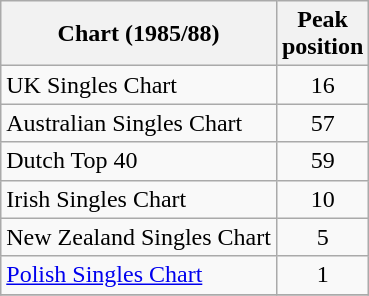<table class="wikitable">
<tr>
<th>Chart (1985/88)</th>
<th>Peak<br>position</th>
</tr>
<tr>
<td>UK Singles Chart</td>
<td align="center">16</td>
</tr>
<tr>
<td>Australian Singles Chart</td>
<td align="center">57</td>
</tr>
<tr>
<td>Dutch Top 40</td>
<td align="center">59</td>
</tr>
<tr>
<td>Irish Singles Chart</td>
<td align="center">10</td>
</tr>
<tr>
<td>New Zealand Singles Chart</td>
<td align="center">5</td>
</tr>
<tr>
<td><a href='#'>Polish Singles Chart</a></td>
<td align="center">1</td>
</tr>
<tr>
</tr>
</table>
